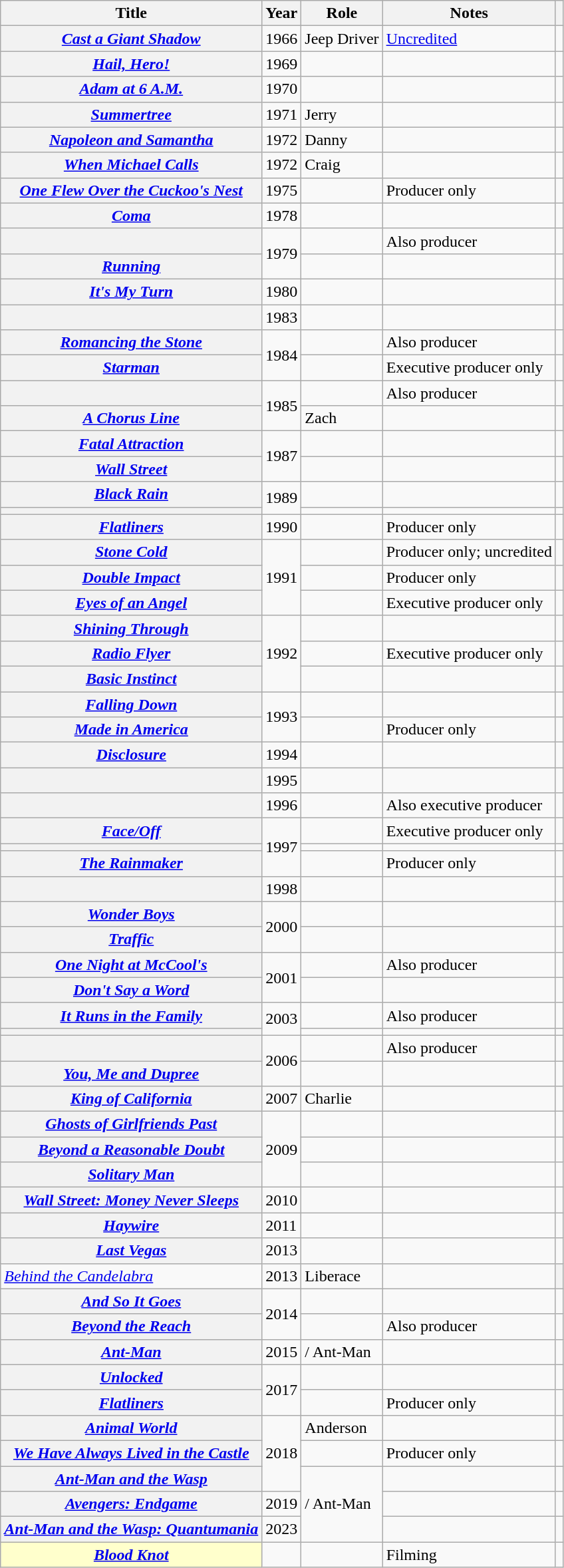<table class="wikitable sortable plainrowheaders">
<tr>
<th scope="col">Title</th>
<th scope="col">Year</th>
<th scope="col">Role</th>
<th scope="col" class="unsortable">Notes</th>
<th scope="col" class="unsortable"></th>
</tr>
<tr>
<th scope="row" align="left"><em><a href='#'>Cast a Giant Shadow</a></em></th>
<td>1966</td>
<td>Jeep Driver</td>
<td><a href='#'>Uncredited</a></td>
<td style="text-align:center;"></td>
</tr>
<tr>
<th scope="row" align="left"><em><a href='#'>Hail, Hero!</a></em></th>
<td>1969</td>
<td></td>
<td></td>
<td style="text-align:center;"></td>
</tr>
<tr>
<th scope="row" align="left"><em><a href='#'>Adam at 6 A.M.</a></em></th>
<td>1970</td>
<td></td>
<td></td>
<td style="text-align:center;"></td>
</tr>
<tr>
<th scope="row" align="left"><em><a href='#'>Summertree</a></em></th>
<td>1971</td>
<td>Jerry</td>
<td></td>
<td style="text-align:center;"></td>
</tr>
<tr>
<th scope="row" align="left"><em><a href='#'>Napoleon and Samantha</a></em></th>
<td>1972</td>
<td>Danny</td>
<td></td>
<td style="text-align:center;"></td>
</tr>
<tr>
<th scope="row" align="left"><em><a href='#'>When Michael Calls</a></em></th>
<td>1972</td>
<td>Craig</td>
<td></td>
<td></td>
</tr>
<tr>
<th scope="row" align="left"><em><a href='#'>One Flew Over the Cuckoo's Nest</a></em></th>
<td>1975</td>
<td></td>
<td>Producer only</td>
<td style="text-align:center;"></td>
</tr>
<tr>
<th scope="row" align="left"><em><a href='#'>Coma</a></em></th>
<td>1978</td>
<td></td>
<td></td>
<td style="text-align:center;"></td>
</tr>
<tr>
<th scope="row" align="left"><em></em></th>
<td rowspan=2>1979</td>
<td></td>
<td>Also producer</td>
<td style="text-align:center;"></td>
</tr>
<tr>
<th scope="row" align="left"><em><a href='#'>Running</a></em></th>
<td></td>
<td></td>
<td style="text-align:center;"></td>
</tr>
<tr>
<th scope="row" align="left"><em><a href='#'>It's My Turn</a></em></th>
<td>1980</td>
<td></td>
<td></td>
<td style="text-align:center;"></td>
</tr>
<tr>
<th scope="row" align="left"><em></em></th>
<td>1983</td>
<td></td>
<td></td>
<td style="text-align:center;"></td>
</tr>
<tr>
<th scope="row" align="left"><em><a href='#'>Romancing the Stone</a></em></th>
<td rowspan=2>1984</td>
<td></td>
<td>Also producer</td>
<td style="text-align:center;"></td>
</tr>
<tr>
<th scope="row" align="left"><em><a href='#'>Starman</a></em></th>
<td></td>
<td>Executive producer only</td>
<td style="text-align:center;"></td>
</tr>
<tr>
<th scope="row" align="left"><em></em></th>
<td rowspan=2>1985</td>
<td></td>
<td>Also producer</td>
<td style="text-align:center;"></td>
</tr>
<tr>
<th scope="row" align="left"><em><a href='#'>A Chorus Line</a></em></th>
<td>Zach</td>
<td></td>
<td style="text-align:center;"></td>
</tr>
<tr>
<th scope="row" align="left"><em><a href='#'>Fatal Attraction</a></em></th>
<td rowspan=2>1987</td>
<td></td>
<td></td>
<td style="text-align:center;"></td>
</tr>
<tr>
<th scope="row" align="left"><em><a href='#'>Wall Street</a></em></th>
<td></td>
<td></td>
<td style="text-align:center;"></td>
</tr>
<tr>
<th scope="row" align="left"><em><a href='#'>Black Rain</a></em></th>
<td rowspan=2>1989</td>
<td></td>
<td></td>
<td style="text-align:center;"></td>
</tr>
<tr>
<th scope="row" align="left"><em></em></th>
<td></td>
<td></td>
<td style="text-align:center;"></td>
</tr>
<tr>
<th scope="row" align="left"><em><a href='#'>Flatliners</a></em></th>
<td>1990</td>
<td></td>
<td>Producer only</td>
<td style="text-align:center;"></td>
</tr>
<tr>
<th scope="row" align="left"><em><a href='#'>Stone Cold</a></em></th>
<td rowspan=3>1991</td>
<td></td>
<td>Producer only; uncredited</td>
<td style="text-align:center;"></td>
</tr>
<tr>
<th scope="row" align="left"><em><a href='#'>Double Impact</a></em></th>
<td></td>
<td>Producer only</td>
<td style="text-align:center;"></td>
</tr>
<tr>
<th scope="row" align="left"><em><a href='#'>Eyes of an Angel</a></em></th>
<td></td>
<td>Executive producer only</td>
<td style="text-align:center;"></td>
</tr>
<tr>
<th scope="row" align="left"><em><a href='#'>Shining Through</a></em></th>
<td rowspan=3>1992</td>
<td></td>
<td></td>
<td style="text-align:center;"></td>
</tr>
<tr>
<th scope="row" align="left"><em><a href='#'>Radio Flyer</a></em></th>
<td></td>
<td>Executive producer only</td>
<td style="text-align:center;"></td>
</tr>
<tr>
<th scope="row" align="left"><em><a href='#'>Basic Instinct</a></em></th>
<td></td>
<td></td>
<td style="text-align:center;"></td>
</tr>
<tr>
<th scope="row" align="left"><em><a href='#'>Falling Down</a></em></th>
<td rowspan=2>1993</td>
<td></td>
<td></td>
<td style="text-align:center;"></td>
</tr>
<tr>
<th scope="row" align="left"><em><a href='#'>Made in America</a></em></th>
<td></td>
<td>Producer only</td>
<td style="text-align:center;"></td>
</tr>
<tr>
<th scope="row" align="left"><em><a href='#'>Disclosure</a></em></th>
<td>1994</td>
<td></td>
<td></td>
<td style="text-align:center;"></td>
</tr>
<tr>
<th scope="row" align="left"><em></em></th>
<td>1995</td>
<td></td>
<td></td>
<td style="text-align:center;"></td>
</tr>
<tr>
<th scope="row" align="left"><em></em></th>
<td>1996</td>
<td></td>
<td>Also executive producer</td>
<td style="text-align:center;"></td>
</tr>
<tr>
<th scope="row" align="left"><em><a href='#'>Face/Off</a></em></th>
<td rowspan=3>1997</td>
<td></td>
<td>Executive producer only</td>
<td style="text-align:center;"></td>
</tr>
<tr>
<th scope="row" align="left"><em></em></th>
<td></td>
<td></td>
<td style="text-align:center;"></td>
</tr>
<tr>
<th scope="row" align="left"><em><a href='#'>The Rainmaker</a></em></th>
<td></td>
<td>Producer only</td>
<td style="text-align:center;"></td>
</tr>
<tr>
<th scope="row" align="left"><em></em></th>
<td>1998</td>
<td></td>
<td></td>
<td style="text-align:center;"></td>
</tr>
<tr>
<th scope="row" align="left"><em><a href='#'>Wonder Boys</a></em></th>
<td rowspan=2>2000</td>
<td></td>
<td></td>
<td style="text-align:center;"></td>
</tr>
<tr>
<th scope="row" align="left"><em><a href='#'>Traffic</a></em></th>
<td></td>
<td></td>
<td style="text-align:center;"></td>
</tr>
<tr>
<th scope="row" align="left"><em><a href='#'>One Night at McCool's</a></em></th>
<td rowspan=2>2001</td>
<td></td>
<td>Also producer</td>
<td style="text-align:center;"></td>
</tr>
<tr>
<th scope="row" align="left"><em><a href='#'>Don't Say a Word</a></em></th>
<td></td>
<td></td>
<td style="text-align:center;"></td>
</tr>
<tr>
<th scope="row" align="left"><em><a href='#'>It Runs in the Family</a></em></th>
<td rowspan=2>2003</td>
<td></td>
<td>Also producer</td>
<td style="text-align:center;"></td>
</tr>
<tr>
<th scope="row" align="left"><em></em></th>
<td></td>
<td></td>
<td style="text-align:center;"></td>
</tr>
<tr>
<th scope="row" align="left"><em></em></th>
<td rowspan=2>2006</td>
<td></td>
<td>Also producer</td>
<td style="text-align:center;"></td>
</tr>
<tr>
<th scope="row" align="left"><em><a href='#'>You, Me and Dupree</a></em></th>
<td></td>
<td></td>
<td style="text-align:center;"></td>
</tr>
<tr>
<th scope="row" align="left"><em><a href='#'>King of California</a></em></th>
<td>2007</td>
<td>Charlie</td>
<td></td>
<td style="text-align:center;"></td>
</tr>
<tr>
<th scope="row" align="left"><em><a href='#'>Ghosts of Girlfriends Past</a></em></th>
<td rowspan=3>2009</td>
<td></td>
<td></td>
<td style="text-align:center;"></td>
</tr>
<tr>
<th scope="row" align="left"><em><a href='#'>Beyond a Reasonable Doubt</a></em></th>
<td></td>
<td></td>
<td style="text-align:center;"></td>
</tr>
<tr>
<th scope="row" align="left"><em><a href='#'>Solitary Man</a></em></th>
<td></td>
<td></td>
<td style="text-align:center;"></td>
</tr>
<tr>
<th scope="row" align="left"><em><a href='#'>Wall Street: Money Never Sleeps</a></em></th>
<td>2010</td>
<td></td>
<td></td>
<td style="text-align:center;"></td>
</tr>
<tr>
<th scope="row" align="left"><em><a href='#'>Haywire</a></em></th>
<td>2011</td>
<td></td>
<td></td>
<td style="text-align:center;"></td>
</tr>
<tr>
<th scope="row" align="left"><em><a href='#'>Last Vegas</a></em></th>
<td>2013</td>
<td></td>
<td></td>
<td style="text-align:center;"></td>
</tr>
<tr>
<td><a href='#'><em>Behind the Candelabra</em></a></td>
<td>2013</td>
<td>Liberace</td>
<td></td>
<th></th>
</tr>
<tr>
<th scope="row" align="left"><em><a href='#'>And So It Goes</a></em></th>
<td rowspan=2>2014</td>
<td></td>
<td></td>
<td style="text-align:center;"></td>
</tr>
<tr>
<th scope="row" align="left"><em><a href='#'>Beyond the Reach</a></em></th>
<td></td>
<td>Also producer</td>
<td style="text-align:center;"></td>
</tr>
<tr>
<th scope="row" align="left"><em><a href='#'>Ant-Man</a></em></th>
<td>2015</td>
<td> / Ant-Man</td>
<td></td>
<td style="text-align:center;"></td>
</tr>
<tr>
<th scope="row" align="left"><em><a href='#'>Unlocked</a></em></th>
<td rowspan=2>2017</td>
<td></td>
<td></td>
<td style="text-align:center;"></td>
</tr>
<tr>
<th scope="row" align="left"><em><a href='#'>Flatliners</a></em></th>
<td></td>
<td>Producer only</td>
<td style="text-align:center;"></td>
</tr>
<tr>
<th scope="row" align="left"><em><a href='#'>Animal World</a></em></th>
<td rowspan=3>2018</td>
<td>Anderson</td>
<td></td>
<td></td>
</tr>
<tr>
<th scope="row" align="left"><em><a href='#'>We Have Always Lived in the Castle</a></em></th>
<td></td>
<td>Producer only</td>
<td style="text-align:center;"></td>
</tr>
<tr>
<th scope=row align="left"><em><a href='#'>Ant-Man and the Wasp</a></em></th>
<td rowspan="3"> / Ant-Man</td>
<td></td>
<td style="text-align:center;"></td>
</tr>
<tr>
<th scope=row align="left"><em><a href='#'>Avengers: Endgame</a></em></th>
<td>2019</td>
<td></td>
<td style="text-align:center;"></td>
</tr>
<tr>
<th scope=row align="left"><em><a href='#'>Ant-Man and the Wasp: Quantumania</a></em></th>
<td>2023</td>
<td></td>
<td style="text-align:center;"></td>
</tr>
<tr>
<th scope=row align="left" style="background:#FFFFCC;"><em><a href='#'>Blood Knot</a></em> </th>
<td></td>
<td></td>
<td>Filming</td>
<td style="text-align:center;"></td>
</tr>
</table>
